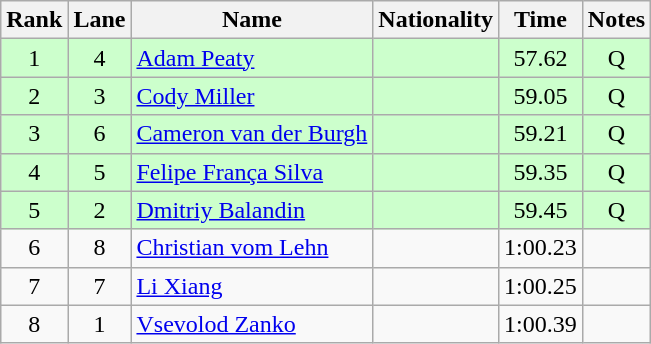<table class="wikitable sortable" style="text-align:center">
<tr>
<th>Rank</th>
<th>Lane</th>
<th>Name</th>
<th>Nationality</th>
<th>Time</th>
<th>Notes</th>
</tr>
<tr bgcolor=ccffcc>
<td>1</td>
<td>4</td>
<td align=left><a href='#'>Adam Peaty</a></td>
<td align=left></td>
<td>57.62</td>
<td>Q</td>
</tr>
<tr bgcolor=ccffcc>
<td>2</td>
<td>3</td>
<td align=left><a href='#'>Cody Miller</a></td>
<td align=left></td>
<td>59.05</td>
<td>Q</td>
</tr>
<tr bgcolor=ccffcc>
<td>3</td>
<td>6</td>
<td align=left><a href='#'>Cameron van der Burgh</a></td>
<td align=left></td>
<td>59.21</td>
<td>Q</td>
</tr>
<tr bgcolor=ccffcc>
<td>4</td>
<td>5</td>
<td align=left><a href='#'>Felipe França Silva</a></td>
<td align=left></td>
<td>59.35</td>
<td>Q</td>
</tr>
<tr bgcolor=ccffcc>
<td>5</td>
<td>2</td>
<td align=left><a href='#'>Dmitriy Balandin</a></td>
<td align=left></td>
<td>59.45</td>
<td>Q</td>
</tr>
<tr>
<td>6</td>
<td>8</td>
<td align=left><a href='#'>Christian vom Lehn</a></td>
<td align=left></td>
<td>1:00.23</td>
<td></td>
</tr>
<tr>
<td>7</td>
<td>7</td>
<td align=left><a href='#'>Li Xiang</a></td>
<td align=left></td>
<td>1:00.25</td>
<td></td>
</tr>
<tr>
<td>8</td>
<td>1</td>
<td align=left><a href='#'>Vsevolod Zanko</a></td>
<td align=left></td>
<td>1:00.39</td>
<td></td>
</tr>
</table>
